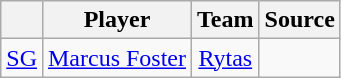<table class="wikitable" style="text-align: center">
<tr>
<th align="center"></th>
<th align="center">Player</th>
<th align="center">Team</th>
<th align="center">Source</th>
</tr>
<tr>
<td align=center><a href='#'>SG</a></td>
<td> <a href='#'>Marcus Foster</a></td>
<td><a href='#'>Rytas</a></td>
<td></td>
</tr>
</table>
